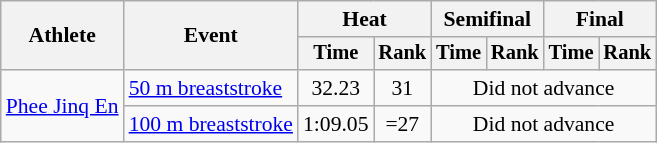<table class="wikitable" style="text-align:center; font-size:90%">
<tr>
<th rowspan="2">Athlete</th>
<th rowspan="2">Event</th>
<th colspan="2">Heat</th>
<th colspan="2">Semifinal</th>
<th colspan="2">Final</th>
</tr>
<tr style="font-size:95%">
<th>Time</th>
<th>Rank</th>
<th>Time</th>
<th>Rank</th>
<th>Time</th>
<th>Rank</th>
</tr>
<tr>
<td align=left rowspan=2><a href='#'>Phee Jinq En</a></td>
<td align=left><a href='#'>50 m breaststroke</a></td>
<td>32.23</td>
<td>31</td>
<td colspan=4>Did not advance</td>
</tr>
<tr>
<td align=left><a href='#'>100 m breaststroke</a></td>
<td>1:09.05</td>
<td>=27</td>
<td colspan=4>Did not advance</td>
</tr>
</table>
